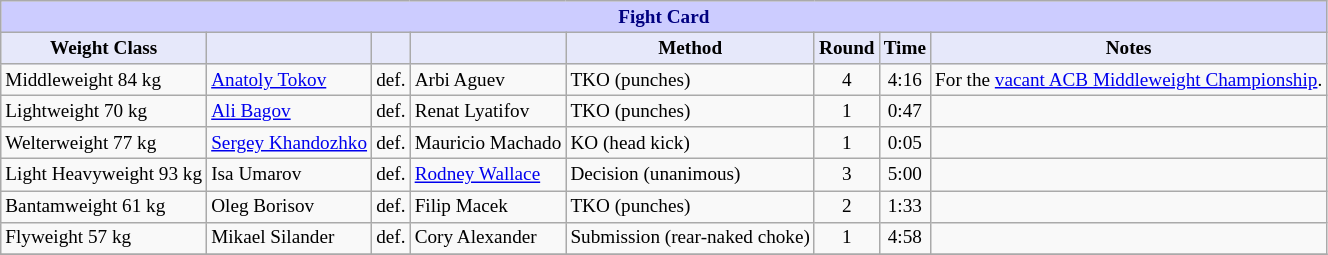<table class="wikitable" style="font-size: 80%;">
<tr>
<th colspan="8" style="background-color: #ccf; color: #000080; text-align: center;"><strong>Fight Card</strong></th>
</tr>
<tr>
<th colspan="1" style="background-color: #E6E8FA; color: #000000; text-align: center;">Weight Class</th>
<th colspan="1" style="background-color: #E6E8FA; color: #000000; text-align: center;"></th>
<th colspan="1" style="background-color: #E6E8FA; color: #000000; text-align: center;"></th>
<th colspan="1" style="background-color: #E6E8FA; color: #000000; text-align: center;"></th>
<th colspan="1" style="background-color: #E6E8FA; color: #000000; text-align: center;">Method</th>
<th colspan="1" style="background-color: #E6E8FA; color: #000000; text-align: center;">Round</th>
<th colspan="1" style="background-color: #E6E8FA; color: #000000; text-align: center;">Time</th>
<th colspan="1" style="background-color: #E6E8FA; color: #000000; text-align: center;">Notes</th>
</tr>
<tr>
<td>Middleweight 84 kg</td>
<td> <a href='#'>Anatoly Tokov</a></td>
<td>def.</td>
<td> Arbi Aguev</td>
<td>TKO (punches)</td>
<td align=center>4</td>
<td align=center>4:16</td>
<td>For the <a href='#'>vacant ACB Middleweight Championship</a>.</td>
</tr>
<tr>
<td>Lightweight 70 kg</td>
<td> <a href='#'>Ali Bagov</a></td>
<td>def.</td>
<td> Renat Lyatifov</td>
<td>TKO (punches)</td>
<td align=center>1</td>
<td align=center>0:47</td>
<td></td>
</tr>
<tr>
<td>Welterweight 77 kg</td>
<td> <a href='#'>Sergey Khandozhko</a></td>
<td>def.</td>
<td> Mauricio Machado</td>
<td>KO (head kick)</td>
<td align=center>1</td>
<td align=center>0:05</td>
<td></td>
</tr>
<tr>
<td>Light Heavyweight 93 kg</td>
<td> Isa Umarov</td>
<td>def.</td>
<td> <a href='#'>Rodney Wallace</a></td>
<td>Decision (unanimous)</td>
<td align=center>3</td>
<td align=center>5:00</td>
<td></td>
</tr>
<tr>
<td>Bantamweight 61 kg</td>
<td> Oleg Borisov</td>
<td>def.</td>
<td> Filip Macek</td>
<td>TKO (punches)</td>
<td align=center>2</td>
<td align=center>1:33</td>
<td></td>
</tr>
<tr>
<td>Flyweight 57 kg</td>
<td> Mikael Silander</td>
<td>def.</td>
<td> Cory Alexander</td>
<td>Submission (rear-naked choke)</td>
<td align=center>1</td>
<td align=center>4:58</td>
<td></td>
</tr>
<tr>
</tr>
</table>
